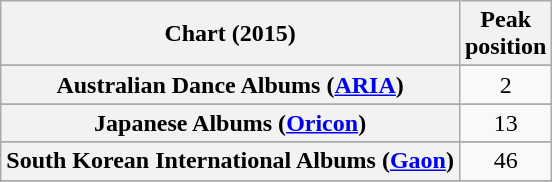<table class="wikitable sortable plainrowheaders" style="text-align:center">
<tr>
<th scope="col">Chart (2015)</th>
<th scope="col">Peak<br>position</th>
</tr>
<tr>
</tr>
<tr>
<th scope="row">Australian Dance Albums (<a href='#'>ARIA</a>)</th>
<td>2</td>
</tr>
<tr>
</tr>
<tr>
</tr>
<tr>
</tr>
<tr>
</tr>
<tr>
</tr>
<tr>
</tr>
<tr>
<th scope="row">Japanese Albums (<a href='#'>Oricon</a>)</th>
<td>13</td>
</tr>
<tr>
</tr>
<tr>
</tr>
<tr>
<th scope="row">South Korean International Albums (<a href='#'>Gaon</a>)</th>
<td>46</td>
</tr>
<tr>
</tr>
<tr>
</tr>
<tr>
</tr>
<tr>
</tr>
<tr>
</tr>
<tr>
</tr>
<tr>
</tr>
</table>
